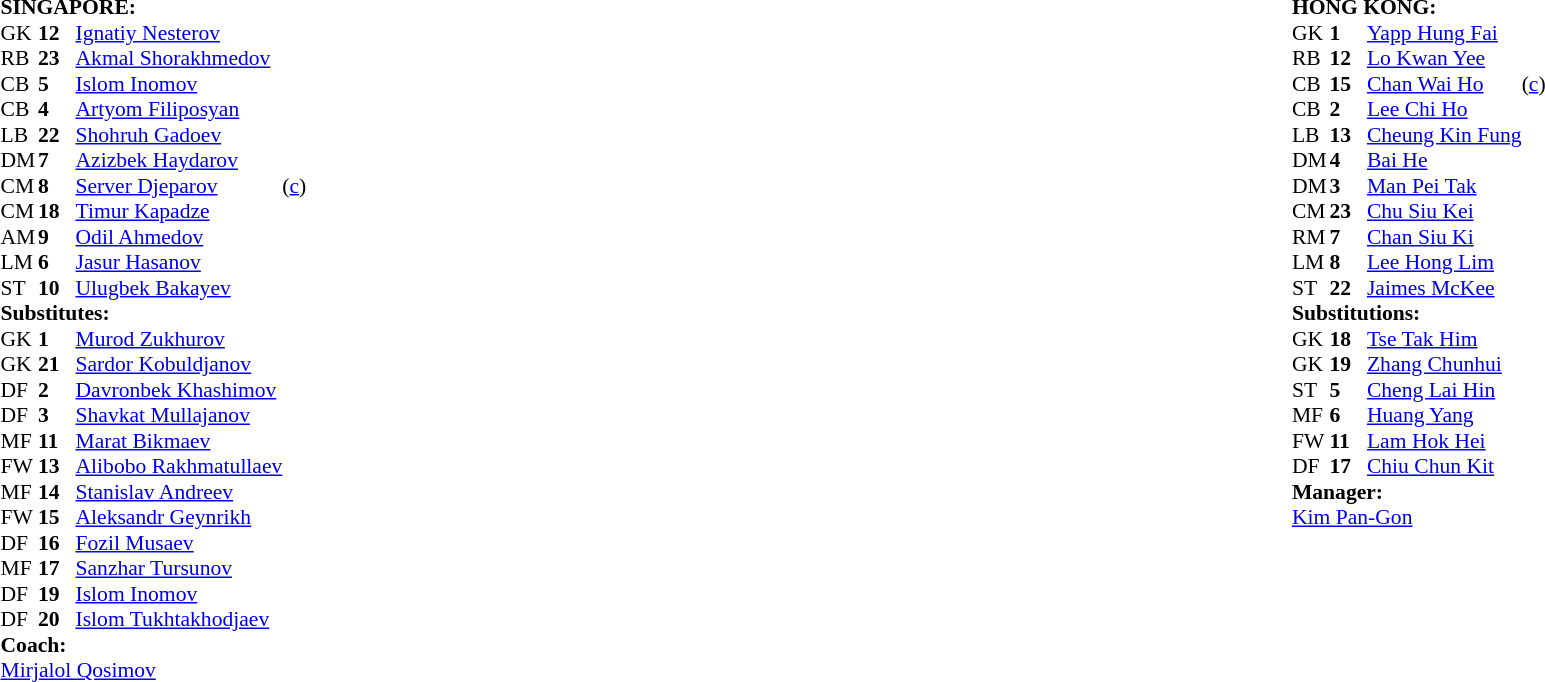<table style="width:100%;">
<tr>
<td style="vertical-align:top; width:50%;"><br><table style="font-size: 90%" cellspacing="0" cellpadding="0">
<tr>
<td colspan="4"><strong>SINGAPORE:</strong></td>
</tr>
<tr>
<th width="25"></th>
<th width="25"></th>
</tr>
<tr>
<td>GK</td>
<td><strong>12</strong></td>
<td><a href='#'>Ignatiy Nesterov</a></td>
<td></td>
<td></td>
</tr>
<tr>
<td>RB</td>
<td><strong>23</strong></td>
<td><a href='#'>Akmal Shorakhmedov</a></td>
<td></td>
<td></td>
</tr>
<tr>
<td>CB</td>
<td><strong>5</strong></td>
<td><a href='#'>Islom Inomov</a></td>
<td></td>
<td></td>
</tr>
<tr>
<td>CB</td>
<td><strong>4</strong></td>
<td><a href='#'>Artyom Filiposyan</a></td>
<td></td>
<td></td>
</tr>
<tr>
<td>LB</td>
<td><strong>22</strong></td>
<td><a href='#'>Shohruh Gadoev</a></td>
<td></td>
<td></td>
</tr>
<tr>
<td>DM</td>
<td><strong>7</strong></td>
<td><a href='#'>Azizbek Haydarov</a></td>
<td></td>
<td></td>
</tr>
<tr>
<td>CM</td>
<td><strong>8</strong></td>
<td><a href='#'>Server Djeparov</a></td>
<td>(<a href='#'>c</a>)</td>
<td></td>
</tr>
<tr>
<td>CM</td>
<td><strong>18</strong></td>
<td><a href='#'>Timur Kapadze</a></td>
<td></td>
<td></td>
</tr>
<tr>
<td>AM</td>
<td><strong>9</strong></td>
<td><a href='#'>Odil Ahmedov</a></td>
<td></td>
<td></td>
</tr>
<tr>
<td>LM</td>
<td><strong>6</strong></td>
<td><a href='#'>Jasur Hasanov</a></td>
<td></td>
<td></td>
</tr>
<tr>
<td>ST</td>
<td><strong>10</strong></td>
<td><a href='#'>Ulugbek Bakayev</a></td>
<td></td>
<td></td>
</tr>
<tr>
<td colspan=4><strong>Substitutes:</strong></td>
</tr>
<tr>
<td>GK</td>
<td><strong>1</strong></td>
<td><a href='#'>Murod Zukhurov</a></td>
<td></td>
<td></td>
</tr>
<tr>
<td>GK</td>
<td><strong>21</strong></td>
<td><a href='#'>Sardor Kobuldjanov</a></td>
<td></td>
<td></td>
</tr>
<tr>
<td>DF</td>
<td><strong>2</strong></td>
<td><a href='#'>Davronbek Khashimov</a></td>
<td></td>
<td></td>
</tr>
<tr>
<td>DF</td>
<td><strong>3</strong></td>
<td><a href='#'>Shavkat Mullajanov</a></td>
<td></td>
<td></td>
</tr>
<tr>
<td>MF</td>
<td><strong>11</strong></td>
<td><a href='#'>Marat Bikmaev</a></td>
<td></td>
<td></td>
</tr>
<tr>
<td>FW</td>
<td><strong>13</strong></td>
<td><a href='#'>Alibobo Rakhmatullaev</a></td>
<td></td>
<td></td>
</tr>
<tr>
<td>MF</td>
<td><strong>14</strong></td>
<td><a href='#'>Stanislav Andreev</a></td>
<td></td>
<td></td>
</tr>
<tr>
<td>FW</td>
<td><strong>15</strong></td>
<td><a href='#'>Aleksandr Geynrikh</a></td>
<td></td>
<td></td>
</tr>
<tr>
<td>DF</td>
<td><strong>16</strong></td>
<td><a href='#'>Fozil Musaev</a></td>
<td></td>
<td></td>
</tr>
<tr>
<td>MF</td>
<td><strong>17</strong></td>
<td><a href='#'>Sanzhar Tursunov</a></td>
<td></td>
<td></td>
</tr>
<tr>
<td>DF</td>
<td><strong>19</strong></td>
<td><a href='#'>Islom Inomov</a></td>
<td></td>
<td></td>
</tr>
<tr>
<td>DF</td>
<td><strong>20</strong></td>
<td><a href='#'>Islom Tukhtakhodjaev</a></td>
<td></td>
<td></td>
</tr>
<tr>
<td colspan=4><strong>Coach:</strong></td>
</tr>
<tr>
<td colspan="4"><a href='#'>Mirjalol Qosimov</a> </td>
</tr>
</table>
</td>
<td valign="top"></td>
<td style="vertical-align:top; width:60%;"><br><table cellspacing="0" cellpadding="0" style="font-size:90%; margin:auto;">
<tr>
<td colspan=4><strong>HONG KONG:</strong></td>
</tr>
<tr>
<th width=25></th>
<th width=25></th>
</tr>
<tr>
<td>GK</td>
<td><strong>1</strong></td>
<td><a href='#'>Yapp Hung Fai</a></td>
<td></td>
<td></td>
</tr>
<tr>
<td>RB</td>
<td><strong>12</strong></td>
<td><a href='#'>Lo Kwan Yee</a></td>
<td></td>
<td></td>
</tr>
<tr>
<td>CB</td>
<td><strong>15</strong></td>
<td><a href='#'>Chan Wai Ho</a></td>
<td></td>
<td>(<a href='#'>c</a>)</td>
</tr>
<tr>
<td>CB</td>
<td><strong>2</strong></td>
<td><a href='#'>Lee Chi Ho</a></td>
<td></td>
<td></td>
</tr>
<tr>
<td>LB</td>
<td><strong>13</strong></td>
<td><a href='#'>Cheung Kin Fung</a></td>
<td></td>
<td></td>
</tr>
<tr>
<td>DM</td>
<td><strong>4</strong></td>
<td><a href='#'>Bai He</a></td>
<td></td>
<td></td>
</tr>
<tr>
<td>DM</td>
<td><strong>3</strong></td>
<td><a href='#'>Man Pei Tak</a></td>
<td></td>
<td></td>
</tr>
<tr>
<td>CM</td>
<td><strong>23</strong></td>
<td><a href='#'>Chu Siu Kei</a></td>
<td></td>
<td></td>
</tr>
<tr>
<td>RM</td>
<td><strong>7</strong></td>
<td><a href='#'>Chan Siu Ki</a></td>
<td></td>
<td></td>
</tr>
<tr>
<td>LM</td>
<td><strong>8</strong></td>
<td><a href='#'>Lee Hong Lim</a></td>
<td></td>
<td></td>
</tr>
<tr>
<td>ST</td>
<td><strong>22</strong></td>
<td><a href='#'>Jaimes McKee</a></td>
<td></td>
<td></td>
</tr>
<tr>
<td colspan=3><strong>Substitutions:</strong></td>
</tr>
<tr>
<td>GK</td>
<td><strong>18</strong></td>
<td><a href='#'>Tse Tak Him</a></td>
<td></td>
<td></td>
</tr>
<tr>
<td>GK</td>
<td><strong>19</strong></td>
<td><a href='#'>Zhang Chunhui</a></td>
<td></td>
<td></td>
</tr>
<tr>
<td>ST</td>
<td><strong>5</strong></td>
<td><a href='#'>Cheng Lai Hin</a></td>
<td></td>
<td></td>
</tr>
<tr>
<td>MF</td>
<td><strong>6</strong></td>
<td><a href='#'>Huang Yang</a></td>
<td></td>
<td></td>
</tr>
<tr>
<td>FW</td>
<td><strong>11</strong></td>
<td><a href='#'>Lam Hok Hei</a></td>
<td></td>
<td></td>
</tr>
<tr>
<td>DF</td>
<td><strong>17</strong></td>
<td><a href='#'>Chiu Chun Kit</a></td>
<td></td>
<td></td>
</tr>
<tr>
<td colspan=3><strong>Manager:</strong></td>
</tr>
<tr>
<td colspan=4> <a href='#'>Kim Pan-Gon</a></td>
</tr>
</table>
</td>
</tr>
</table>
